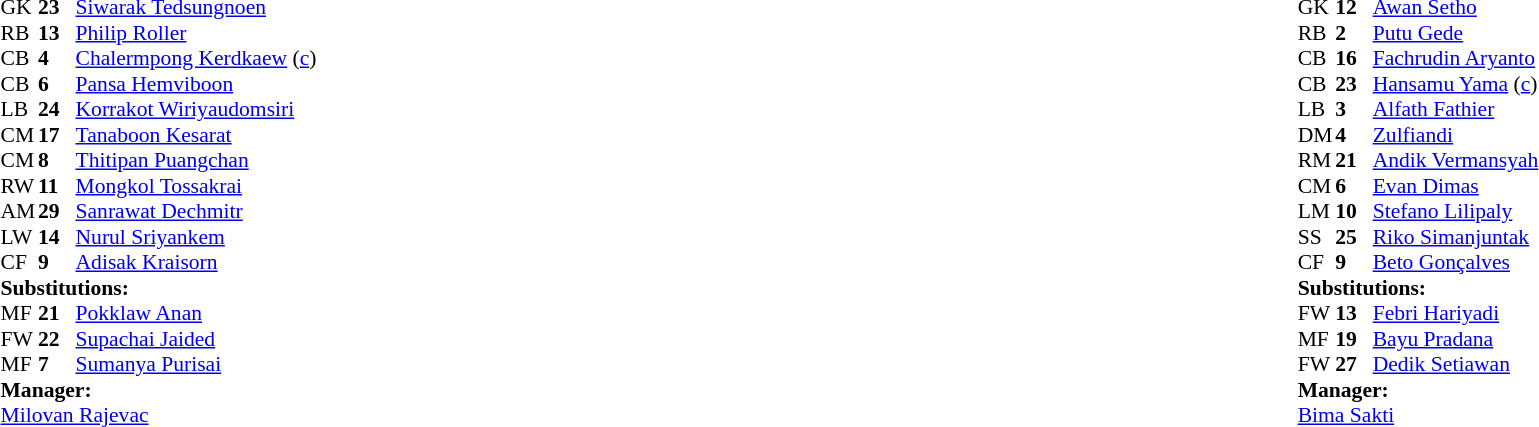<table width="100%">
<tr>
<td valign="top" width="40%"><br><table style="font-size:90%;" cellspacing="0" cellpadding="0">
<tr>
<th width="25"></th>
<th width="25"></th>
</tr>
<tr>
<td>GK</td>
<td><strong>23</strong></td>
<td><a href='#'>Siwarak Tedsungnoen</a></td>
</tr>
<tr>
<td>RB</td>
<td><strong>13</strong></td>
<td><a href='#'>Philip Roller</a></td>
</tr>
<tr>
<td>CB</td>
<td><strong>4</strong></td>
<td><a href='#'>Chalermpong Kerdkaew</a> (<a href='#'>c</a>)</td>
</tr>
<tr>
<td>CB</td>
<td><strong>6</strong></td>
<td><a href='#'>Pansa Hemviboon</a></td>
</tr>
<tr>
<td>LB</td>
<td><strong>24</strong></td>
<td><a href='#'>Korrakot Wiriyaudomsiri</a></td>
</tr>
<tr>
<td>CM</td>
<td><strong>17</strong></td>
<td><a href='#'>Tanaboon Kesarat</a></td>
<td></td>
<td></td>
</tr>
<tr>
<td>CM</td>
<td><strong>8</strong></td>
<td><a href='#'>Thitipan Puangchan</a></td>
</tr>
<tr>
<td>RW</td>
<td><strong>11</strong></td>
<td><a href='#'>Mongkol Tossakrai</a></td>
<td></td>
<td></td>
</tr>
<tr>
<td>AM</td>
<td><strong>29</strong></td>
<td><a href='#'>Sanrawat Dechmitr</a></td>
</tr>
<tr>
<td>LW</td>
<td><strong>14</strong></td>
<td><a href='#'>Nurul Sriyankem</a></td>
<td></td>
<td></td>
</tr>
<tr>
<td>CF</td>
<td><strong>9</strong></td>
<td><a href='#'>Adisak Kraisorn</a></td>
</tr>
<tr>
<td colspan=3><strong>Substitutions:</strong></td>
</tr>
<tr>
<td>MF</td>
<td><strong>21</strong></td>
<td><a href='#'>Pokklaw Anan</a></td>
<td></td>
<td></td>
</tr>
<tr>
<td>FW</td>
<td><strong>22</strong></td>
<td><a href='#'>Supachai Jaided</a></td>
<td></td>
<td></td>
</tr>
<tr>
<td>MF</td>
<td><strong>7</strong></td>
<td><a href='#'>Sumanya Purisai</a></td>
<td></td>
<td></td>
</tr>
<tr>
<td colspan=3><strong>Manager:</strong></td>
</tr>
<tr>
<td colspan=4> <a href='#'>Milovan Rajevac</a></td>
</tr>
</table>
</td>
<td valign="top"></td>
<td valign="top" width="50%"><br><table style="font-size:90%;" cellspacing="0" cellpadding="0" align="center">
<tr>
<th width=25></th>
<th width=25></th>
</tr>
<tr>
<td>GK</td>
<td><strong>12</strong></td>
<td><a href='#'>Awan Setho</a></td>
</tr>
<tr>
<td>RB</td>
<td><strong>2</strong></td>
<td><a href='#'>Putu Gede</a></td>
</tr>
<tr>
<td>CB</td>
<td><strong>16</strong></td>
<td><a href='#'>Fachrudin Aryanto</a></td>
<td></td>
</tr>
<tr>
<td>CB</td>
<td><strong>23</strong></td>
<td><a href='#'>Hansamu Yama</a> (<a href='#'>c</a>)</td>
<td></td>
</tr>
<tr>
<td>LB</td>
<td><strong>3</strong></td>
<td><a href='#'>Alfath Fathier</a></td>
</tr>
<tr>
<td>DM</td>
<td><strong>4</strong></td>
<td><a href='#'>Zulfiandi</a></td>
<td></td>
<td></td>
</tr>
<tr>
<td>RM</td>
<td><strong>21</strong></td>
<td><a href='#'>Andik Vermansyah</a></td>
<td></td>
<td></td>
</tr>
<tr>
<td>CM</td>
<td><strong>6</strong></td>
<td><a href='#'>Evan Dimas</a></td>
</tr>
<tr>
<td>LM</td>
<td><strong>10</strong></td>
<td><a href='#'>Stefano Lilipaly</a></td>
</tr>
<tr>
<td>SS</td>
<td><strong>25</strong></td>
<td><a href='#'>Riko Simanjuntak</a></td>
</tr>
<tr>
<td>CF</td>
<td><strong>9</strong></td>
<td><a href='#'>Beto Gonçalves</a></td>
<td></td>
<td></td>
</tr>
<tr>
<td colspan=3><strong>Substitutions:</strong></td>
</tr>
<tr>
<td>FW</td>
<td><strong>13</strong></td>
<td><a href='#'>Febri Hariyadi</a></td>
<td></td>
<td></td>
</tr>
<tr>
<td>MF</td>
<td><strong>19</strong></td>
<td><a href='#'>Bayu Pradana</a></td>
<td></td>
<td></td>
</tr>
<tr>
<td>FW</td>
<td><strong>27</strong></td>
<td><a href='#'>Dedik Setiawan</a></td>
<td></td>
<td></td>
</tr>
<tr>
<td colspan=3><strong>Manager:</strong></td>
</tr>
<tr>
<td colspan=4><a href='#'>Bima Sakti</a></td>
</tr>
</table>
</td>
</tr>
</table>
